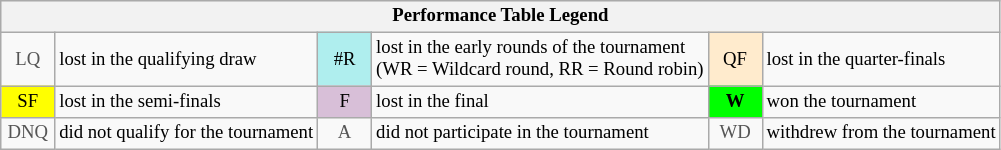<table class="wikitable" style="font-size:78%;">
<tr bgcolor="#efefef">
<th colspan="6">Performance Table Legend</th>
</tr>
<tr>
<td align="center" style="color:#555555;" width="30">LQ</td>
<td>lost in the qualifying draw</td>
<td align="center" style="background:#afeeee;">#R</td>
<td>lost in the early rounds of the tournament<br>(WR = Wildcard round, RR = Round robin)</td>
<td align="center" style="background:#ffebcd;">QF</td>
<td>lost in the quarter-finals</td>
</tr>
<tr>
<td align="center" style="background:yellow;">SF</td>
<td>lost in the semi-finals</td>
<td align="center" style="background:#D8BFD8;">F</td>
<td>lost in the final</td>
<td align="center" style="background:#00ff00;"><strong>W</strong></td>
<td>won the tournament</td>
</tr>
<tr>
<td align="center" style="color:#555555;" width="30">DNQ</td>
<td>did not qualify for the tournament</td>
<td align="center" style="color:#555555;" width="30">A</td>
<td>did not participate in the tournament</td>
<td align="center" style="color:#555555;" width="30">WD</td>
<td>withdrew from the tournament</td>
</tr>
</table>
